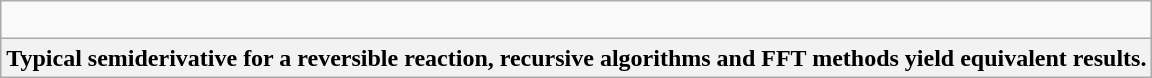<table class="wikitable">
<tr align="center">
<td><br></td>
</tr>
<tr align="center">
<th>Typical semiderivative for a reversible reaction, recursive algorithms and FFT methods yield equivalent results.</th>
</tr>
</table>
